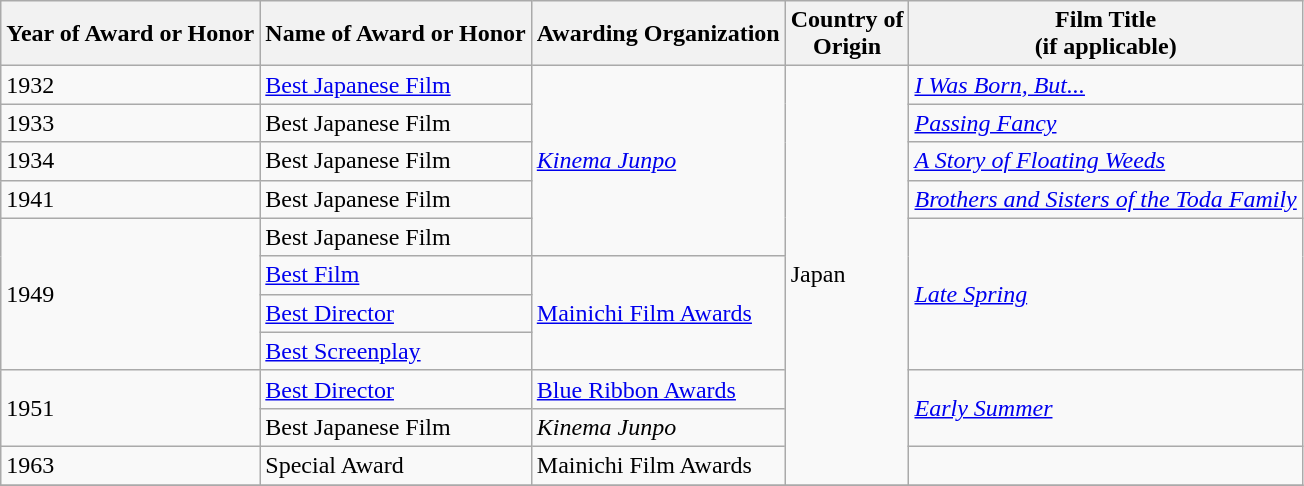<table class="wikitable sortable" border="1">
<tr>
<th>Year of Award or Honor</th>
<th>Name of Award or Honor</th>
<th>Awarding Organization</th>
<th>Country of<br>Origin</th>
<th>Film Title<br>(if applicable)</th>
</tr>
<tr>
<td>1932</td>
<td><a href='#'>Best Japanese Film</a></td>
<td rowspan=5><em><a href='#'>Kinema Junpo</a></em></td>
<td rowspan=11>Japan</td>
<td><em><a href='#'>I Was Born, But...</a></em></td>
</tr>
<tr>
<td>1933</td>
<td>Best Japanese Film</td>
<td><em><a href='#'>Passing Fancy</a></em></td>
</tr>
<tr>
<td>1934</td>
<td>Best Japanese Film</td>
<td><em><a href='#'>A Story of Floating Weeds</a></em></td>
</tr>
<tr>
<td>1941</td>
<td>Best Japanese Film</td>
<td><em><a href='#'>Brothers and Sisters of the Toda Family</a></em></td>
</tr>
<tr>
<td rowspan=4>1949</td>
<td>Best Japanese Film</td>
<td rowspan=4><em><a href='#'>Late Spring</a></em></td>
</tr>
<tr>
<td><a href='#'>Best Film</a></td>
<td rowspan=3><a href='#'>Mainichi Film Awards</a></td>
</tr>
<tr>
<td><a href='#'>Best Director</a></td>
</tr>
<tr>
<td><a href='#'>Best Screenplay</a></td>
</tr>
<tr>
<td rowspan=2>1951</td>
<td><a href='#'>Best Director</a></td>
<td><a href='#'>Blue Ribbon Awards</a></td>
<td rowspan=2><em><a href='#'>Early Summer</a></em></td>
</tr>
<tr>
<td>Best Japanese Film</td>
<td><em>Kinema Junpo</em></td>
</tr>
<tr>
<td>1963</td>
<td>Special Award</td>
<td>Mainichi Film Awards</td>
<td></td>
</tr>
<tr>
</tr>
</table>
